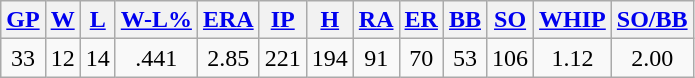<table class="wikitable">
<tr>
<th><a href='#'>GP</a></th>
<th><a href='#'>W</a></th>
<th><a href='#'>L</a></th>
<th><a href='#'>W-L%</a></th>
<th><a href='#'>ERA</a></th>
<th><a href='#'>IP</a></th>
<th><a href='#'>H</a></th>
<th><a href='#'>RA</a></th>
<th><a href='#'>ER</a></th>
<th><a href='#'>BB</a></th>
<th><a href='#'>SO</a></th>
<th><a href='#'>WHIP</a></th>
<th><a href='#'>SO/BB</a></th>
</tr>
<tr align=center>
<td>33</td>
<td>12</td>
<td>14</td>
<td>.441</td>
<td>2.85</td>
<td>221</td>
<td>194</td>
<td>91</td>
<td>70</td>
<td>53</td>
<td>106</td>
<td>1.12</td>
<td>2.00</td>
</tr>
</table>
